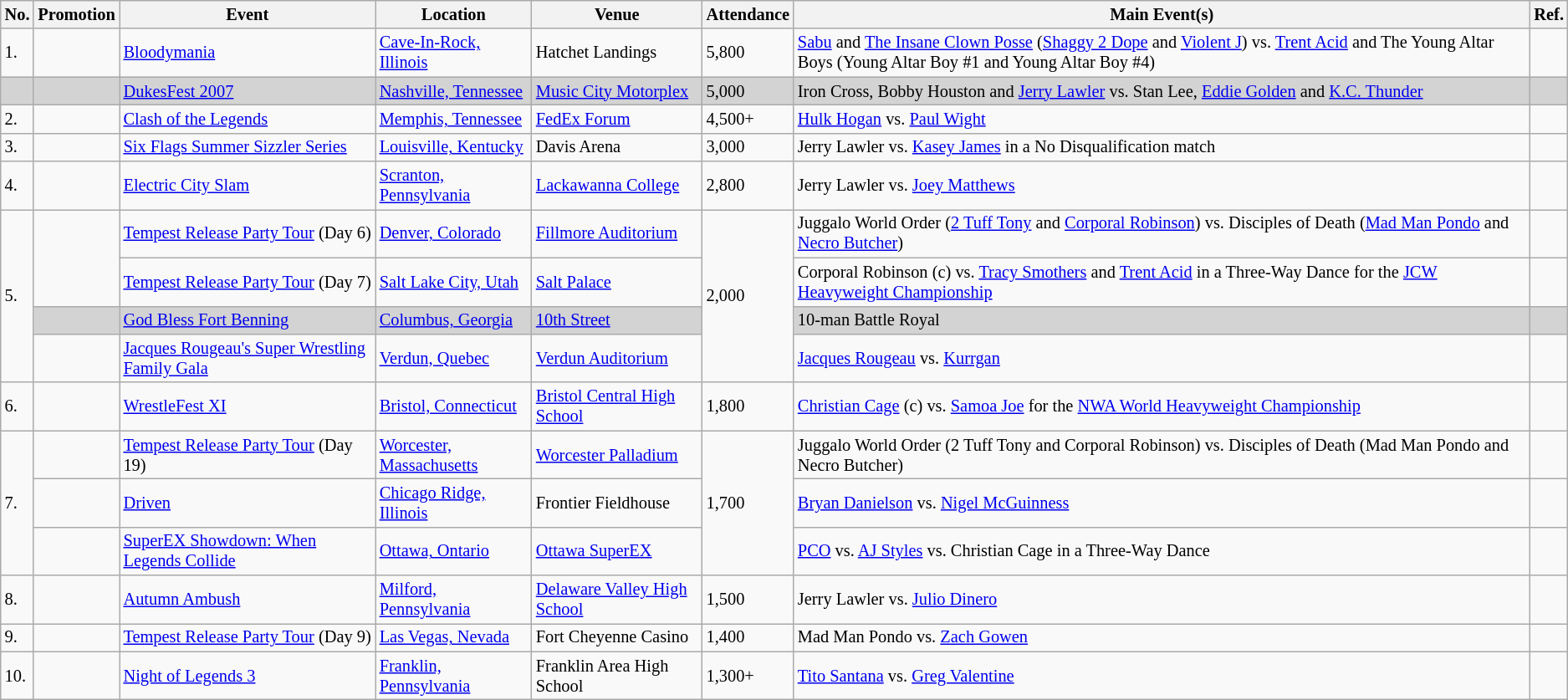<table class="wikitable sortable" style="font-size:85%;">
<tr>
<th>No.</th>
<th>Promotion</th>
<th>Event</th>
<th>Location</th>
<th>Venue</th>
<th>Attendance</th>
<th class=unsortable>Main Event(s)</th>
<th class=unsortable>Ref.</th>
</tr>
<tr>
<td>1.</td>
<td></td>
<td><a href='#'>Bloodymania</a> <br> </td>
<td><a href='#'>Cave-In-Rock, Illinois</a></td>
<td>Hatchet Landings</td>
<td>5,800</td>
<td><a href='#'>Sabu</a> and <a href='#'>The Insane Clown Posse</a> (<a href='#'>Shaggy 2 Dope</a> and <a href='#'>Violent J</a>) vs. <a href='#'>Trent Acid</a> and The Young Altar Boys (Young Altar Boy #1 and Young Altar Boy #4)</td>
<td></td>
</tr>
<tr>
<td bgcolor=lightgrey></td>
<td bgcolor=lightgrey></td>
<td bgcolor=lightgrey><a href='#'>DukesFest 2007</a> <br> </td>
<td bgcolor=lightgrey><a href='#'>Nashville, Tennessee</a></td>
<td bgcolor=lightgrey><a href='#'>Music City Motorplex</a></td>
<td bgcolor=lightgrey>5,000</td>
<td bgcolor=lightgrey>Iron Cross, Bobby Houston and <a href='#'>Jerry Lawler</a> vs. Stan Lee, <a href='#'>Eddie Golden</a> and <a href='#'>K.C. Thunder</a></td>
<td bgcolor=lightgrey></td>
</tr>
<tr>
<td>2.</td>
<td></td>
<td><a href='#'>Clash of the Legends</a> <br> </td>
<td><a href='#'>Memphis, Tennessee</a></td>
<td><a href='#'>FedEx Forum</a></td>
<td>4,500+</td>
<td><a href='#'>Hulk Hogan</a> vs. <a href='#'>Paul Wight</a></td>
<td></td>
</tr>
<tr>
<td>3.</td>
<td></td>
<td><a href='#'>Six Flags Summer Sizzler Series</a> <br> </td>
<td><a href='#'>Louisville, Kentucky</a></td>
<td>Davis Arena</td>
<td>3,000</td>
<td>Jerry Lawler vs. <a href='#'>Kasey James</a> in a No Disqualification match</td>
<td></td>
</tr>
<tr>
<td>4.</td>
<td></td>
<td><a href='#'>Electric City Slam</a> <br>  </td>
<td><a href='#'>Scranton, Pennsylvania</a></td>
<td><a href='#'>Lackawanna College</a></td>
<td>2,800</td>
<td>Jerry Lawler vs. <a href='#'>Joey Matthews</a></td>
<td></td>
</tr>
<tr>
<td rowspan=4>5.</td>
<td rowspan=2></td>
<td><a href='#'>Tempest Release Party Tour</a> (Day 6) <br> </td>
<td><a href='#'>Denver, Colorado</a></td>
<td><a href='#'>Fillmore Auditorium</a></td>
<td rowspan=4>2,000</td>
<td>Juggalo World Order (<a href='#'>2 Tuff Tony</a> and <a href='#'>Corporal Robinson</a>) vs. Disciples of Death (<a href='#'>Mad Man Pondo</a> and <a href='#'>Necro Butcher</a>)</td>
<td></td>
</tr>
<tr>
<td><a href='#'>Tempest Release Party Tour</a> (Day 7) <br> </td>
<td><a href='#'>Salt Lake City, Utah</a></td>
<td><a href='#'>Salt Palace</a></td>
<td>Corporal Robinson (c) vs. <a href='#'>Tracy Smothers</a> and <a href='#'>Trent Acid</a> in a Three-Way Dance for the <a href='#'>JCW Heavyweight Championship</a></td>
<td></td>
</tr>
<tr>
<td bgcolor=lightgrey></td>
<td bgcolor=lightgrey><a href='#'>God Bless Fort Benning</a> <br> </td>
<td bgcolor=lightgrey><a href='#'>Columbus, Georgia</a></td>
<td bgcolor=lightgrey><a href='#'>10th Street</a></td>
<td bgcolor=lightgrey>10-man Battle Royal</td>
<td bgcolor=lightgrey></td>
</tr>
<tr>
<td></td>
<td><a href='#'>Jacques Rougeau's Super Wrestling Family Gala</a> <br> </td>
<td><a href='#'>Verdun, Quebec</a></td>
<td><a href='#'>Verdun Auditorium</a></td>
<td><a href='#'>Jacques Rougeau</a> vs. <a href='#'>Kurrgan</a></td>
<td></td>
</tr>
<tr>
<td>6.</td>
<td></td>
<td><a href='#'>WrestleFest XI</a> <br> </td>
<td><a href='#'>Bristol, Connecticut</a></td>
<td><a href='#'>Bristol Central High School</a></td>
<td>1,800</td>
<td><a href='#'>Christian Cage</a> (c) vs. <a href='#'>Samoa Joe</a> for the <a href='#'>NWA World Heavyweight Championship</a></td>
<td></td>
</tr>
<tr>
<td rowspan=3>7.</td>
<td></td>
<td><a href='#'>Tempest Release Party Tour</a> (Day 19) <br> </td>
<td><a href='#'>Worcester, Massachusetts</a></td>
<td><a href='#'>Worcester Palladium</a></td>
<td rowspan=3>1,700</td>
<td>Juggalo World Order (2 Tuff Tony and Corporal Robinson) vs. Disciples of Death (Mad Man Pondo and Necro Butcher)</td>
<td></td>
</tr>
<tr>
<td></td>
<td><a href='#'>Driven</a> <br> </td>
<td><a href='#'>Chicago Ridge, Illinois</a></td>
<td>Frontier Fieldhouse</td>
<td><a href='#'>Bryan Danielson</a> vs. <a href='#'>Nigel McGuinness</a></td>
<td></td>
</tr>
<tr>
<td></td>
<td><a href='#'>SuperEX Showdown: When Legends Collide</a> <br> </td>
<td><a href='#'>Ottawa, Ontario</a></td>
<td><a href='#'>Ottawa SuperEX</a></td>
<td><a href='#'>PCO</a> vs. <a href='#'>AJ Styles</a> vs. Christian Cage in a Three-Way Dance</td>
<td></td>
</tr>
<tr>
<td>8.</td>
<td></td>
<td><a href='#'>Autumn Ambush</a> <br> </td>
<td><a href='#'>Milford, Pennsylvania</a></td>
<td><a href='#'>Delaware Valley High School</a></td>
<td>1,500</td>
<td>Jerry Lawler vs. <a href='#'>Julio Dinero</a></td>
<td></td>
</tr>
<tr>
<td>9.</td>
<td></td>
<td><a href='#'>Tempest Release Party Tour</a> (Day 9) <br> </td>
<td><a href='#'>Las Vegas, Nevada</a></td>
<td>Fort Cheyenne Casino</td>
<td>1,400</td>
<td>Mad Man Pondo vs. <a href='#'>Zach Gowen</a></td>
<td></td>
</tr>
<tr>
<td>10.</td>
<td></td>
<td><a href='#'>Night of Legends 3</a> <br> </td>
<td><a href='#'>Franklin, Pennsylvania</a></td>
<td>Franklin Area High School</td>
<td>1,300+</td>
<td><a href='#'>Tito Santana</a> vs. <a href='#'>Greg Valentine</a></td>
<td></td>
</tr>
</table>
